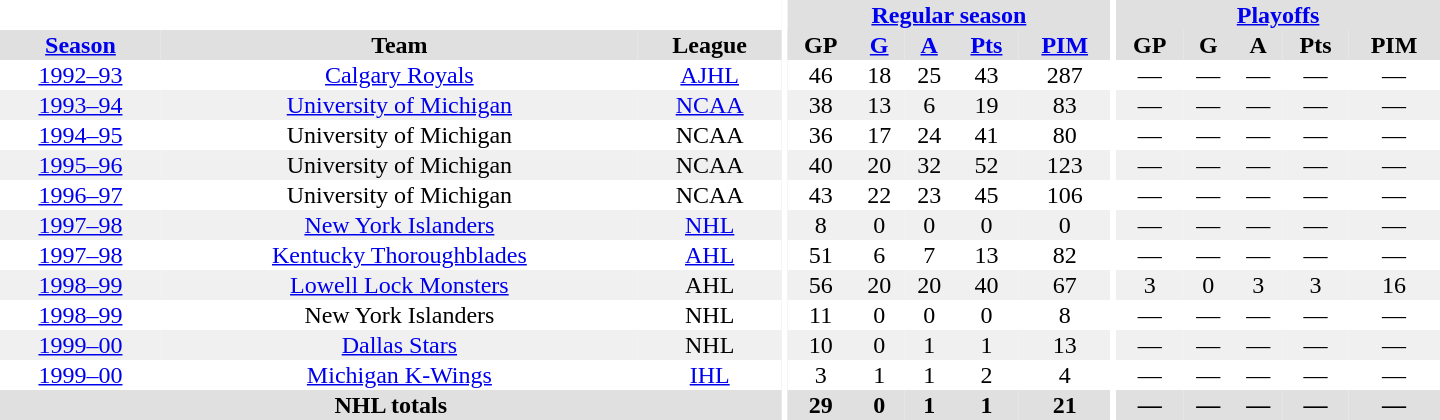<table border="0" cellpadding="1" cellspacing="0" style="text-align:center; width:60em">
<tr bgcolor="#e0e0e0">
<th colspan="3" bgcolor="#ffffff"></th>
<th rowspan="99" bgcolor="#ffffff"></th>
<th colspan="5"><a href='#'>Regular season</a></th>
<th rowspan="99" bgcolor="#ffffff"></th>
<th colspan="5"><a href='#'>Playoffs</a></th>
</tr>
<tr bgcolor="#e0e0e0">
<th><a href='#'>Season</a></th>
<th>Team</th>
<th>League</th>
<th>GP</th>
<th><a href='#'>G</a></th>
<th><a href='#'>A</a></th>
<th><a href='#'>Pts</a></th>
<th><a href='#'>PIM</a></th>
<th>GP</th>
<th>G</th>
<th>A</th>
<th>Pts</th>
<th>PIM</th>
</tr>
<tr>
<td><a href='#'>1992–93</a></td>
<td><a href='#'>Calgary Royals</a></td>
<td><a href='#'>AJHL</a></td>
<td>46</td>
<td>18</td>
<td>25</td>
<td>43</td>
<td>287</td>
<td>—</td>
<td>—</td>
<td>—</td>
<td>—</td>
<td>—</td>
</tr>
<tr bgcolor="#f0f0f0">
<td><a href='#'>1993–94</a></td>
<td><a href='#'>University of Michigan</a></td>
<td><a href='#'>NCAA</a></td>
<td>38</td>
<td>13</td>
<td>6</td>
<td>19</td>
<td>83</td>
<td>—</td>
<td>—</td>
<td>—</td>
<td>—</td>
<td>—</td>
</tr>
<tr>
<td><a href='#'>1994–95</a></td>
<td>University of Michigan</td>
<td>NCAA</td>
<td>36</td>
<td>17</td>
<td>24</td>
<td>41</td>
<td>80</td>
<td>—</td>
<td>—</td>
<td>—</td>
<td>—</td>
<td>—</td>
</tr>
<tr bgcolor="#f0f0f0">
<td><a href='#'>1995–96</a></td>
<td>University of Michigan</td>
<td>NCAA</td>
<td>40</td>
<td>20</td>
<td>32</td>
<td>52</td>
<td>123</td>
<td>—</td>
<td>—</td>
<td>—</td>
<td>—</td>
<td>—</td>
</tr>
<tr>
<td><a href='#'>1996–97</a></td>
<td>University of Michigan</td>
<td>NCAA</td>
<td>43</td>
<td>22</td>
<td>23</td>
<td>45</td>
<td>106</td>
<td>—</td>
<td>—</td>
<td>—</td>
<td>—</td>
<td>—</td>
</tr>
<tr bgcolor="#f0f0f0">
<td><a href='#'>1997–98</a></td>
<td><a href='#'>New York Islanders</a></td>
<td><a href='#'>NHL</a></td>
<td>8</td>
<td>0</td>
<td>0</td>
<td>0</td>
<td>0</td>
<td>—</td>
<td>—</td>
<td>—</td>
<td>—</td>
<td>—</td>
</tr>
<tr>
<td><a href='#'>1997–98</a></td>
<td><a href='#'>Kentucky Thoroughblades</a></td>
<td><a href='#'>AHL</a></td>
<td>51</td>
<td>6</td>
<td>7</td>
<td>13</td>
<td>82</td>
<td>—</td>
<td>—</td>
<td>—</td>
<td>—</td>
<td>—</td>
</tr>
<tr bgcolor="#f0f0f0">
<td><a href='#'>1998–99</a></td>
<td><a href='#'>Lowell Lock Monsters</a></td>
<td>AHL</td>
<td>56</td>
<td>20</td>
<td>20</td>
<td>40</td>
<td>67</td>
<td>3</td>
<td>0</td>
<td>3</td>
<td>3</td>
<td>16</td>
</tr>
<tr>
<td><a href='#'>1998–99</a></td>
<td>New York Islanders</td>
<td>NHL</td>
<td>11</td>
<td>0</td>
<td>0</td>
<td>0</td>
<td>8</td>
<td>—</td>
<td>—</td>
<td>—</td>
<td>—</td>
<td>—</td>
</tr>
<tr bgcolor="#f0f0f0">
<td><a href='#'>1999–00</a></td>
<td><a href='#'>Dallas Stars</a></td>
<td>NHL</td>
<td>10</td>
<td>0</td>
<td>1</td>
<td>1</td>
<td>13</td>
<td>—</td>
<td>—</td>
<td>—</td>
<td>—</td>
<td>—</td>
</tr>
<tr>
<td><a href='#'>1999–00</a></td>
<td><a href='#'>Michigan K-Wings</a></td>
<td><a href='#'>IHL</a></td>
<td>3</td>
<td>1</td>
<td>1</td>
<td>2</td>
<td>4</td>
<td>—</td>
<td>—</td>
<td>—</td>
<td>—</td>
<td>—</td>
</tr>
<tr>
</tr>
<tr ALIGN="center" bgcolor="#e0e0e0">
<th colspan="3">NHL totals</th>
<th>29</th>
<th>0</th>
<th>1</th>
<th>1</th>
<th>21</th>
<th>—</th>
<th>—</th>
<th>—</th>
<th>—</th>
<th>—</th>
</tr>
</table>
